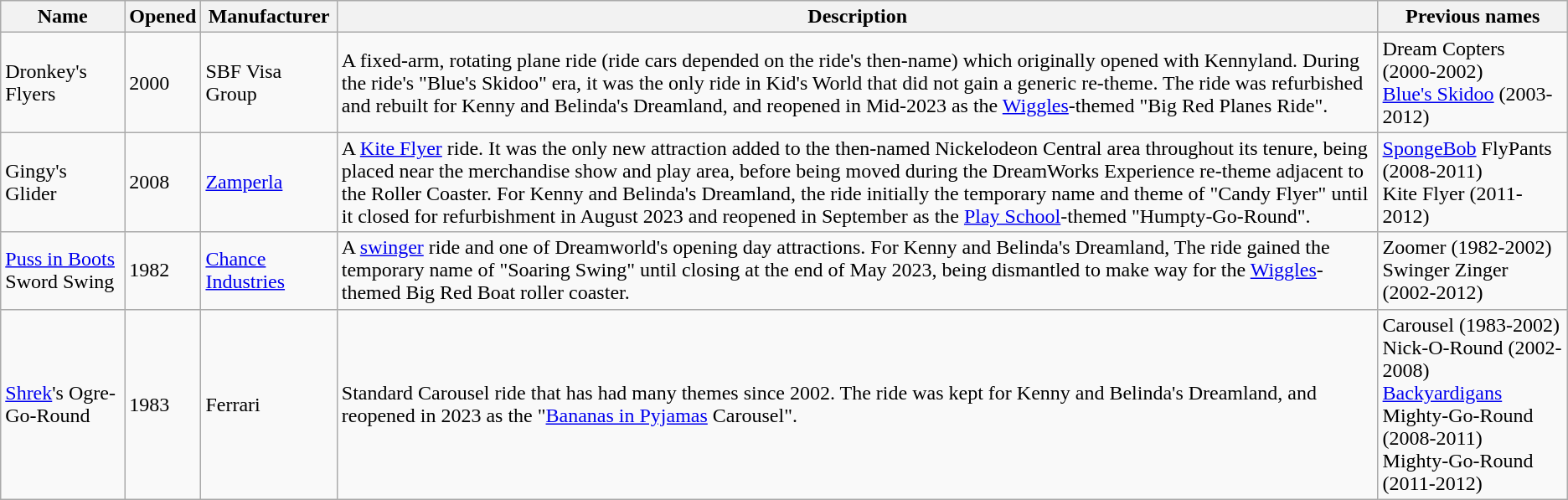<table class="wikitable">
<tr>
<th>Name</th>
<th>Opened</th>
<th>Manufacturer</th>
<th>Description</th>
<th>Previous names</th>
</tr>
<tr>
<td>Dronkey's Flyers</td>
<td>2000</td>
<td>SBF Visa Group</td>
<td>A fixed-arm, rotating plane ride (ride cars depended on the ride's then-name) which originally opened with Kennyland. During the ride's "Blue's Skidoo" era, it was the only ride in Kid's World that did not gain a generic re-theme. The ride was refurbished and rebuilt for Kenny and Belinda's Dreamland, and reopened in Mid-2023 as the <a href='#'>Wiggles</a>-themed "Big Red Planes Ride".</td>
<td>Dream Copters (2000-2002)<br><a href='#'>Blue's Skidoo</a> (2003-2012)</td>
</tr>
<tr>
<td>Gingy's Glider</td>
<td>2008</td>
<td><a href='#'>Zamperla</a></td>
<td>A <a href='#'>Kite Flyer</a> ride. It was the only new attraction added to the then-named Nickelodeon Central area throughout its tenure, being placed near the merchandise show and play area, before being moved during the DreamWorks Experience re-theme adjacent to the Roller Coaster. For Kenny and Belinda's Dreamland, the ride initially the temporary name and theme of "Candy Flyer" until it closed for refurbishment in August 2023 and reopened in September as the <a href='#'>Play School</a>-themed "Humpty-Go-Round".</td>
<td><a href='#'>SpongeBob</a> FlyPants (2008-2011)<br>Kite Flyer (2011-2012)</td>
</tr>
<tr>
<td><a href='#'>Puss in Boots</a> Sword Swing</td>
<td>1982</td>
<td><a href='#'>Chance Industries</a></td>
<td>A <a href='#'>swinger</a> ride and one of Dreamworld's opening day attractions. For Kenny and Belinda's Dreamland, The ride gained the temporary name of "Soaring Swing" until closing at the end of May 2023, being dismantled to make way for the <a href='#'>Wiggles</a>-themed Big Red Boat roller coaster.</td>
<td>Zoomer (1982-2002)<br>Swinger Zinger (2002-2012)</td>
</tr>
<tr>
<td><a href='#'>Shrek</a>'s Ogre-Go-Round</td>
<td>1983</td>
<td>Ferrari</td>
<td>Standard Carousel ride that has had many themes since 2002. The ride was kept for Kenny and Belinda's Dreamland, and reopened in 2023 as the "<a href='#'>Bananas in Pyjamas</a> Carousel".</td>
<td>Carousel (1983-2002)<br>Nick-O-Round (2002-2008)<br><a href='#'>Backyardigans</a> Mighty-Go-Round (2008-2011)<br>Mighty-Go-Round (2011-2012)</td>
</tr>
</table>
